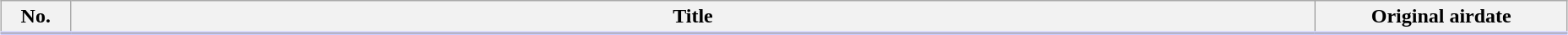<table class="wikitable" style="width:98%; margin:auto; background:#FFF;">
<tr style="border-bottom: 3px solid #CCF">
<th style="width:3em;">No.</th>
<th>Title</th>
<th style="width:12em;">Original airdate</th>
</tr>
<tr>
</tr>
</table>
